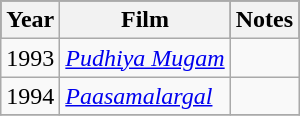<table class="wikitable sortable">
<tr style="background:#000;">
<th>Year</th>
<th>Film</th>
<th>Notes</th>
</tr>
<tr>
<td>1993</td>
<td><em><a href='#'>Pudhiya Mugam</a></em></td>
<td></td>
</tr>
<tr>
<td>1994</td>
<td><em><a href='#'>Paasamalargal</a></em></td>
<td></td>
</tr>
<tr>
</tr>
</table>
